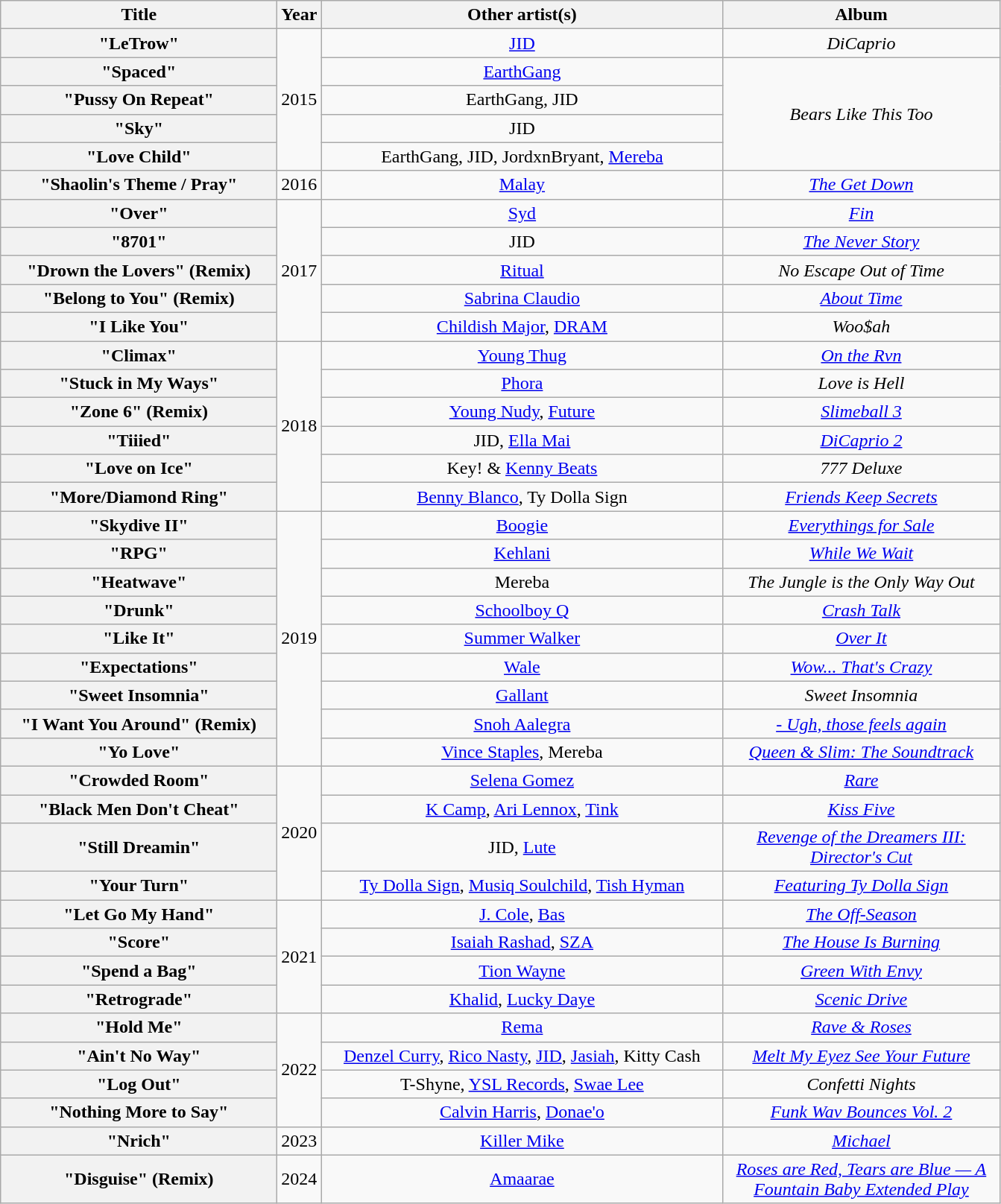<table class="wikitable plainrowheaders" style="text-align:center;">
<tr>
<th scope="col" style="width:15em;">Title</th>
<th scope="col" style="width:1em;">Year</th>
<th scope="col" style="width:22em;">Other artist(s)</th>
<th scope="col" style="width:15em;">Album</th>
</tr>
<tr>
<th scope="row">"LeTrow"</th>
<td rowspan="5">2015</td>
<td><a href='#'>JID</a></td>
<td><em>DiCaprio</em></td>
</tr>
<tr>
<th scope="row">"Spaced"</th>
<td><a href='#'>EarthGang</a></td>
<td rowspan="4"><em>Bears Like This Too</em></td>
</tr>
<tr>
<th scope="row">"Pussy On Repeat"</th>
<td>EarthGang, JID</td>
</tr>
<tr>
<th scope="row">"Sky"</th>
<td>JID</td>
</tr>
<tr>
<th scope="row">"Love Child"</th>
<td>EarthGang, JID, JordxnBryant, <a href='#'>Mereba</a></td>
</tr>
<tr>
<th scope="row">"Shaolin's Theme / Pray"</th>
<td>2016</td>
<td><a href='#'>Malay</a></td>
<td><em><a href='#'>The Get Down</a></em></td>
</tr>
<tr>
<th scope="row">"Over"</th>
<td rowspan="5">2017</td>
<td><a href='#'>Syd</a></td>
<td><em><a href='#'>Fin</a></em></td>
</tr>
<tr>
<th scope="row">"8701"</th>
<td>JID</td>
<td><em><a href='#'>The Never Story</a></em></td>
</tr>
<tr>
<th scope="row">"Drown the Lovers" (Remix)</th>
<td><a href='#'>Ritual</a></td>
<td><em>No Escape Out of Time</em></td>
</tr>
<tr>
<th scope="row">"Belong to You" (Remix)</th>
<td><a href='#'>Sabrina Claudio</a></td>
<td><em><a href='#'>About Time</a></em></td>
</tr>
<tr>
<th scope="row">"I Like You"</th>
<td><a href='#'>Childish Major</a>, <a href='#'>DRAM</a></td>
<td><em>Woo$ah</em></td>
</tr>
<tr>
<th scope="row">"Climax"</th>
<td rowspan="6">2018</td>
<td><a href='#'>Young Thug</a></td>
<td><em><a href='#'>On the Rvn</a></em></td>
</tr>
<tr>
<th scope="row">"Stuck in My Ways"</th>
<td><a href='#'>Phora</a></td>
<td><em>Love is Hell</em></td>
</tr>
<tr>
<th scope="row">"Zone 6" (Remix)</th>
<td><a href='#'>Young Nudy</a>, <a href='#'>Future</a></td>
<td><em><a href='#'>Slimeball 3</a></em></td>
</tr>
<tr>
<th scope="row">"Tiiied"</th>
<td>JID, <a href='#'>Ella Mai</a></td>
<td><em><a href='#'>DiCaprio 2</a></em></td>
</tr>
<tr>
<th scope="row">"Love on Ice"</th>
<td>Key! & <a href='#'>Kenny Beats</a></td>
<td><em>777 Deluxe</em></td>
</tr>
<tr>
<th scope="row">"More/Diamond Ring"</th>
<td><a href='#'>Benny Blanco</a>, Ty Dolla Sign</td>
<td><em><a href='#'>Friends Keep Secrets</a></em></td>
</tr>
<tr>
<th scope="row">"Skydive II"</th>
<td rowspan="9">2019</td>
<td><a href='#'>Boogie</a></td>
<td><em><a href='#'>Everythings for Sale</a></em></td>
</tr>
<tr>
<th scope="row">"RPG"</th>
<td><a href='#'>Kehlani</a></td>
<td><em><a href='#'>While We Wait</a></em></td>
</tr>
<tr>
<th scope="row">"Heatwave"</th>
<td>Mereba</td>
<td><em>The Jungle is the Only Way Out</em></td>
</tr>
<tr>
<th scope="row">"Drunk"</th>
<td><a href='#'>Schoolboy Q</a></td>
<td><em><a href='#'>Crash Talk</a></em></td>
</tr>
<tr>
<th scope="row">"Like It"</th>
<td><a href='#'>Summer Walker</a></td>
<td><em><a href='#'>Over It</a></em></td>
</tr>
<tr>
<th scope="row">"Expectations"</th>
<td><a href='#'>Wale</a></td>
<td><em><a href='#'>Wow... That's Crazy</a></em></td>
</tr>
<tr>
<th scope="row">"Sweet Insomnia"</th>
<td><a href='#'>Gallant</a></td>
<td><em>Sweet Insomnia</em></td>
</tr>
<tr>
<th scope="row">"I Want You Around" (Remix)</th>
<td><a href='#'>Snoh Aalegra</a></td>
<td><em><a href='#'>- Ugh, those feels again</a></em></td>
</tr>
<tr>
<th scope="row">"Yo Love"</th>
<td><a href='#'>Vince Staples</a>, Mereba</td>
<td><em><a href='#'>Queen & Slim: The Soundtrack</a></em></td>
</tr>
<tr>
<th scope="row">"Crowded Room"</th>
<td rowspan="4">2020</td>
<td><a href='#'>Selena Gomez</a></td>
<td><em><a href='#'>Rare</a></em></td>
</tr>
<tr>
<th scope="row">"Black Men Don't Cheat"</th>
<td><a href='#'>K Camp</a>, <a href='#'>Ari Lennox</a>, <a href='#'>Tink</a></td>
<td><em><a href='#'>Kiss Five</a></em></td>
</tr>
<tr>
<th scope="row">"Still Dreamin"</th>
<td>JID, <a href='#'>Lute</a></td>
<td><em><a href='#'>Revenge of the Dreamers III: Director's Cut</a></em></td>
</tr>
<tr>
<th scope="row">"Your Turn"</th>
<td><a href='#'>Ty Dolla Sign</a>, <a href='#'>Musiq Soulchild</a>, <a href='#'>Tish Hyman</a></td>
<td><em><a href='#'>Featuring Ty Dolla Sign</a></em></td>
</tr>
<tr>
<th scope="row">"Let Go My Hand"</th>
<td rowspan="4">2021</td>
<td><a href='#'>J. Cole</a>, <a href='#'>Bas</a></td>
<td><em><a href='#'>The Off-Season</a></em></td>
</tr>
<tr>
<th scope="row">"Score"</th>
<td><a href='#'>Isaiah Rashad</a>, <a href='#'>SZA</a></td>
<td><em><a href='#'>The House Is Burning</a></em></td>
</tr>
<tr>
<th scope="row">"Spend a Bag"</th>
<td><a href='#'>Tion Wayne</a></td>
<td><em><a href='#'>Green With Envy</a></em></td>
</tr>
<tr>
<th scope="row">"Retrograde"</th>
<td><a href='#'>Khalid</a>, <a href='#'>Lucky Daye</a></td>
<td><em><a href='#'>Scenic Drive</a></em></td>
</tr>
<tr>
<th scope="row">"Hold Me"</th>
<td rowspan="4">2022</td>
<td><a href='#'>Rema</a></td>
<td><em><a href='#'>Rave & Roses</a></em></td>
</tr>
<tr>
<th scope="row">"Ain't No Way"</th>
<td><a href='#'>Denzel Curry</a>, <a href='#'>Rico Nasty</a>, <a href='#'>JID</a>, <a href='#'>Jasiah</a>, Kitty Cash</td>
<td><em><a href='#'>Melt My Eyez See Your Future</a></em></td>
</tr>
<tr>
<th scope="row">"Log Out"</th>
<td>T-Shyne, <a href='#'>YSL Records</a>, <a href='#'>Swae Lee</a></td>
<td><em>Confetti Nights</em></td>
</tr>
<tr>
<th scope="row">"Nothing More to Say"</th>
<td><a href='#'>Calvin Harris</a>, <a href='#'>Donae'o</a></td>
<td><em><a href='#'>Funk Wav Bounces Vol. 2</a></em></td>
</tr>
<tr>
<th scope="row">"Nrich"</th>
<td>2023</td>
<td><a href='#'>Killer Mike</a></td>
<td><em><a href='#'>Michael</a></em></td>
</tr>
<tr>
<th scope="row">"Disguise" (Remix)</th>
<td>2024</td>
<td><a href='#'>Amaarae</a></td>
<td><em><a href='#'>Roses are Red, Tears are Blue — A Fountain Baby Extended Play</a></em></td>
</tr>
</table>
